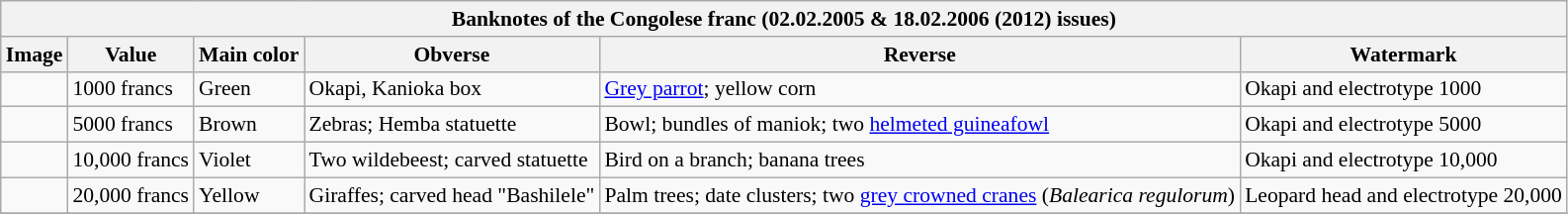<table class="wikitable" style="font-size: 90%">
<tr>
<th colspan="6">Banknotes of the Congolese franc (02.02.2005 & 18.02.2006 (2012) issues)</th>
</tr>
<tr>
<th>Image</th>
<th>Value</th>
<th>Main color</th>
<th>Obverse</th>
<th>Reverse</th>
<th>Watermark</th>
</tr>
<tr>
<td></td>
<td>1000 francs</td>
<td>Green</td>
<td>Okapi, Kanioka box</td>
<td><a href='#'>Grey parrot</a>; yellow corn</td>
<td>Okapi and electrotype 1000</td>
</tr>
<tr>
<td></td>
<td>5000 francs</td>
<td>Brown</td>
<td>Zebras; Hemba statuette</td>
<td>Bowl; bundles of maniok; two <a href='#'>helmeted guineafowl</a></td>
<td>Okapi and electrotype 5000</td>
</tr>
<tr>
<td></td>
<td>10,000 francs</td>
<td>Violet</td>
<td>Two wildebeest; carved statuette</td>
<td>Bird on a branch; banana trees</td>
<td>Okapi and electrotype 10,000</td>
</tr>
<tr>
<td></td>
<td>20,000 francs</td>
<td>Yellow</td>
<td>Giraffes; carved head "Bashilele"</td>
<td>Palm trees; date clusters; two <a href='#'>grey crowned cranes</a> (<em>Balearica regulorum</em>)</td>
<td>Leopard head and electrotype 20,000</td>
</tr>
<tr>
</tr>
</table>
